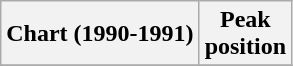<table class="wikitable plainrowheaders" style="text-align:center">
<tr>
<th scope="col">Chart (1990-1991)</th>
<th scope="col">Peak<br>position</th>
</tr>
<tr>
</tr>
</table>
